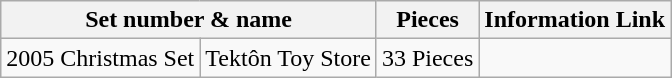<table class="wikitable">
<tr>
<th colspan="2">Set number & name</th>
<th>Pieces</th>
<th>Information Link</th>
</tr>
<tr>
<td>2005 Christmas Set</td>
<td>Tektôn Toy Store</td>
<td>33 Pieces</td>
<td></td>
</tr>
</table>
